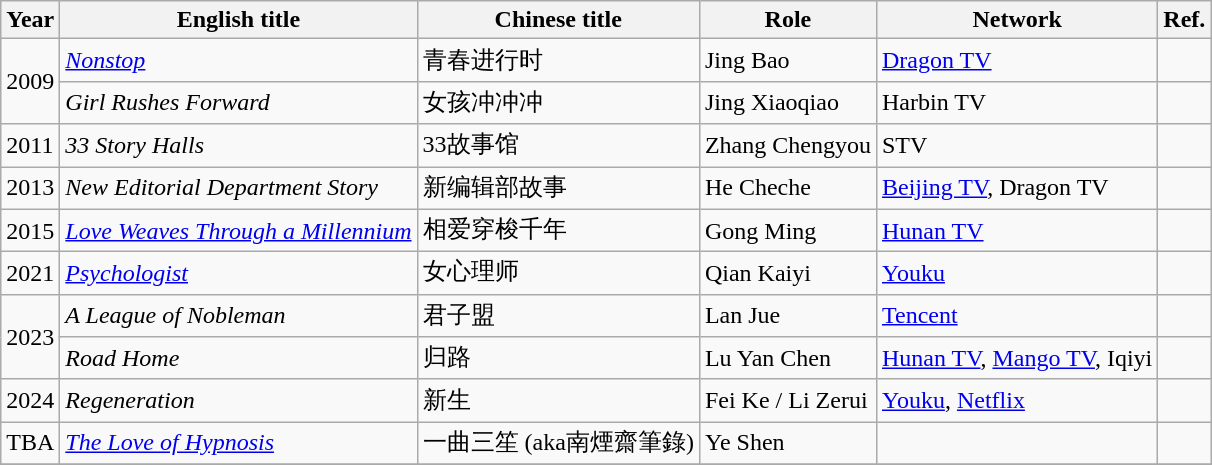<table class="wikitable">
<tr>
<th>Year</th>
<th>English title</th>
<th>Chinese title</th>
<th>Role</th>
<th>Network</th>
<th>Ref.</th>
</tr>
<tr>
<td rowspan=2>2009</td>
<td><em><a href='#'>Nonstop</a></em></td>
<td>青春进行时</td>
<td>Jing Bao</td>
<td><a href='#'>Dragon TV</a></td>
<td></td>
</tr>
<tr>
<td><em>Girl Rushes Forward</em></td>
<td>女孩冲冲冲</td>
<td>Jing Xiaoqiao</td>
<td>Harbin TV</td>
<td></td>
</tr>
<tr>
<td>2011</td>
<td><em>33 Story Halls</em></td>
<td>33故事馆</td>
<td>Zhang Chengyou</td>
<td>STV</td>
<td></td>
</tr>
<tr>
<td>2013</td>
<td><em>New Editorial Department Story</em></td>
<td>新编辑部故事</td>
<td>He Cheche</td>
<td><a href='#'>Beijing TV</a>, Dragon TV</td>
<td></td>
</tr>
<tr>
<td>2015</td>
<td><em><a href='#'>Love Weaves Through a Millennium</a></em></td>
<td>相爱穿梭千年</td>
<td>Gong Ming</td>
<td><a href='#'>Hunan TV</a></td>
<td></td>
</tr>
<tr>
<td>2021</td>
<td><em><a href='#'>Psychologist</a></em></td>
<td>女心理师</td>
<td>Qian Kaiyi</td>
<td><a href='#'>Youku</a></td>
<td></td>
</tr>
<tr>
<td rowspan=2>2023</td>
<td><em>A League of Nobleman</em></td>
<td>君子盟</td>
<td>Lan Jue</td>
<td><a href='#'>Tencent</a></td>
<td></td>
</tr>
<tr>
<td><em>Road Home</em></td>
<td>归路</td>
<td>Lu Yan Chen</td>
<td><a href='#'>Hunan TV</a>, <a href='#'>Mango TV</a>, Iqiyi</td>
<td></td>
</tr>
<tr>
<td>2024</td>
<td><em>Regeneration</em></td>
<td>新生</td>
<td>Fei Ke / Li Zerui</td>
<td><a href='#'>Youku</a>, <a href='#'>Netflix</a></td>
<td></td>
</tr>
<tr>
<td>TBA</td>
<td><em><a href='#'>The Love of Hypnosis</a></em></td>
<td>一曲三笙 (aka南煙齋筆錄)</td>
<td>Ye Shen</td>
<td></td>
<td></td>
</tr>
<tr>
</tr>
</table>
